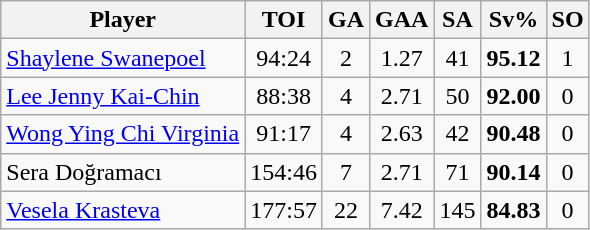<table class="wikitable sortable" style="text-align:center;">
<tr>
<th>Player</th>
<th>TOI</th>
<th>GA</th>
<th>GAA</th>
<th>SA</th>
<th>Sv%</th>
<th>SO</th>
</tr>
<tr>
<td style="text-align:left;"> <a href='#'>Shaylene Swanepoel</a></td>
<td>94:24</td>
<td>2</td>
<td>1.27</td>
<td>41</td>
<td><strong>95.12</strong></td>
<td>1</td>
</tr>
<tr>
<td style="text-align:left;"> <a href='#'>Lee Jenny Kai-Chin</a></td>
<td>88:38</td>
<td>4</td>
<td>2.71</td>
<td>50</td>
<td><strong>92.00</strong></td>
<td>0</td>
</tr>
<tr>
<td style="text-align:left;"> <a href='#'>Wong Ying Chi Virginia</a></td>
<td>91:17</td>
<td>4</td>
<td>2.63</td>
<td>42</td>
<td><strong>90.48</strong></td>
<td>0</td>
</tr>
<tr>
<td style="text-align:left;"> Sera Doğramacı</td>
<td>154:46</td>
<td>7</td>
<td>2.71</td>
<td>71</td>
<td><strong>90.14</strong></td>
<td>0</td>
</tr>
<tr>
<td style="text-align:left;"> <a href='#'>Vesela Krasteva</a></td>
<td>177:57</td>
<td>22</td>
<td>7.42</td>
<td>145</td>
<td><strong>84.83</strong></td>
<td>0</td>
</tr>
</table>
